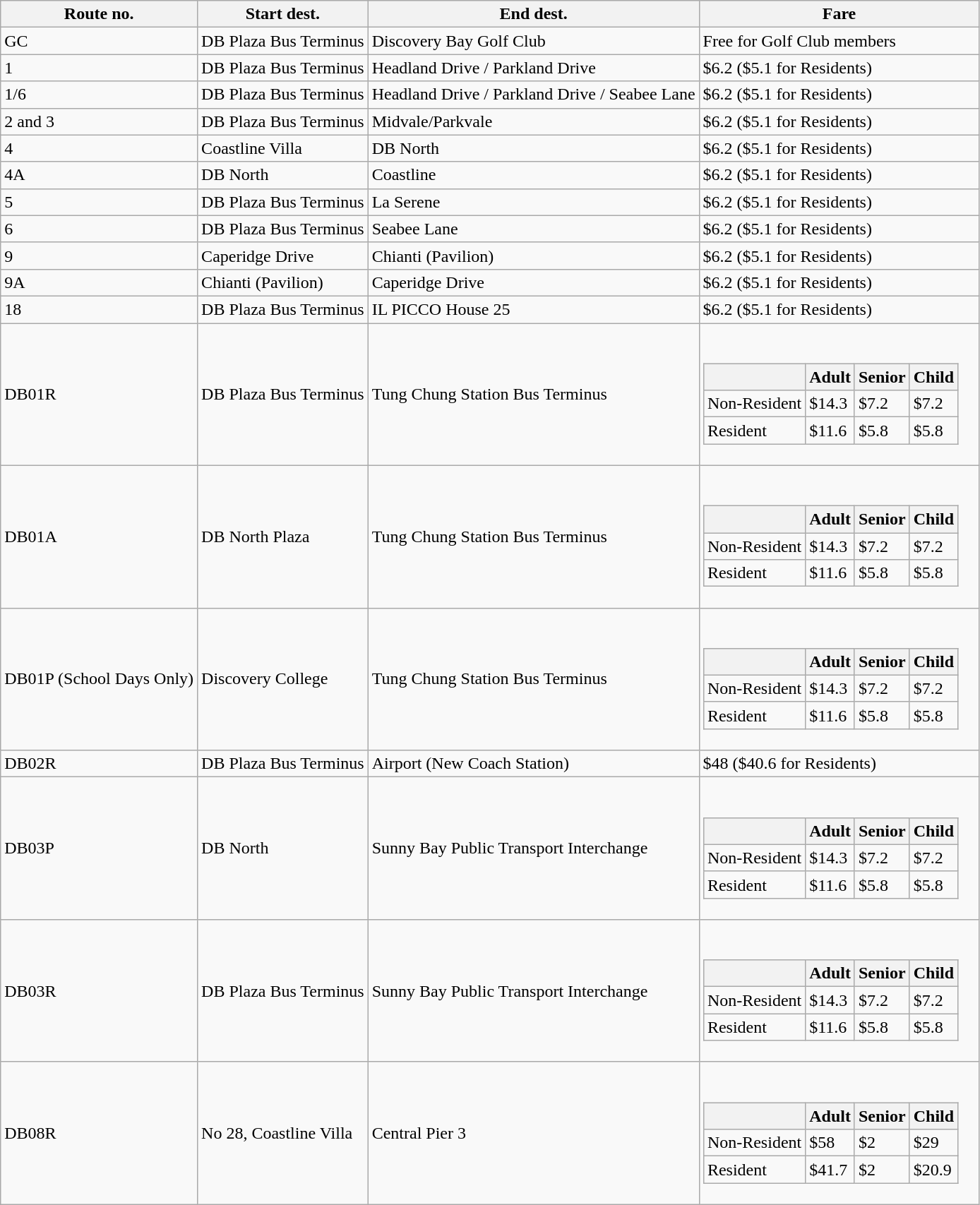<table class="wikitable">
<tr>
<th>Route no.</th>
<th>Start dest.</th>
<th>End dest.</th>
<th>Fare</th>
</tr>
<tr>
<td>GC</td>
<td>DB Plaza Bus Terminus</td>
<td>Discovery Bay Golf Club</td>
<td>Free for Golf Club members</td>
</tr>
<tr>
<td>1</td>
<td>DB Plaza Bus Terminus</td>
<td>Headland Drive / Parkland Drive</td>
<td>$6.2 ($5.1 for Residents)</td>
</tr>
<tr>
<td>1/6</td>
<td>DB Plaza Bus Terminus</td>
<td>Headland Drive / Parkland Drive / Seabee Lane</td>
<td>$6.2 ($5.1 for Residents)</td>
</tr>
<tr>
<td>2 and 3</td>
<td>DB Plaza Bus Terminus</td>
<td>Midvale/Parkvale</td>
<td>$6.2 ($5.1 for Residents)</td>
</tr>
<tr>
<td>4</td>
<td>Coastline Villa</td>
<td>DB North</td>
<td>$6.2 ($5.1 for Residents)</td>
</tr>
<tr>
<td>4A</td>
<td>DB North</td>
<td>Coastline</td>
<td>$6.2 ($5.1 for Residents)</td>
</tr>
<tr>
<td>5</td>
<td>DB Plaza Bus Terminus</td>
<td>La Serene</td>
<td>$6.2 ($5.1 for Residents)</td>
</tr>
<tr>
<td>6</td>
<td>DB Plaza Bus Terminus</td>
<td>Seabee Lane</td>
<td>$6.2 ($5.1 for Residents)</td>
</tr>
<tr>
<td>9</td>
<td>Caperidge Drive</td>
<td>Chianti (Pavilion)</td>
<td>$6.2 ($5.1 for Residents)</td>
</tr>
<tr>
<td>9A</td>
<td>Chianti (Pavilion)</td>
<td>Caperidge Drive</td>
<td>$6.2 ($5.1 for Residents)</td>
</tr>
<tr>
<td>18</td>
<td>DB Plaza Bus Terminus</td>
<td>IL PICCO House 25</td>
<td>$6.2 ($5.1 for Residents)</td>
</tr>
<tr>
<td>DB01R</td>
<td>DB Plaza Bus Terminus</td>
<td>Tung Chung Station Bus Terminus</td>
<td><br><table class="wikitable">
<tr>
<th></th>
<th>Adult</th>
<th>Senior</th>
<th>Child</th>
</tr>
<tr>
<td>Non-Resident</td>
<td>$14.3</td>
<td>$7.2</td>
<td>$7.2</td>
</tr>
<tr>
<td>Resident</td>
<td>$11.6</td>
<td>$5.8</td>
<td>$5.8</td>
</tr>
</table>
</td>
</tr>
<tr>
<td>DB01A</td>
<td>DB North Plaza</td>
<td>Tung Chung Station Bus Terminus</td>
<td><br><table class="wikitable">
<tr>
<th></th>
<th>Adult</th>
<th>Senior</th>
<th>Child</th>
</tr>
<tr>
<td>Non-Resident</td>
<td>$14.3</td>
<td>$7.2</td>
<td>$7.2</td>
</tr>
<tr>
<td>Resident</td>
<td>$11.6</td>
<td>$5.8</td>
<td>$5.8</td>
</tr>
</table>
</td>
</tr>
<tr>
<td>DB01P (School Days Only)</td>
<td>Discovery College</td>
<td>Tung Chung Station Bus Terminus</td>
<td><br><table class="wikitable">
<tr>
<th></th>
<th>Adult</th>
<th>Senior</th>
<th>Child</th>
</tr>
<tr>
<td>Non-Resident</td>
<td>$14.3</td>
<td>$7.2</td>
<td>$7.2</td>
</tr>
<tr>
<td>Resident</td>
<td>$11.6</td>
<td>$5.8</td>
<td>$5.8</td>
</tr>
</table>
</td>
</tr>
<tr>
<td>DB02R</td>
<td>DB Plaza Bus Terminus</td>
<td>Airport (New Coach Station)</td>
<td>$48 ($40.6 for Residents)</td>
</tr>
<tr>
<td>DB03P</td>
<td>DB North</td>
<td>Sunny Bay Public Transport Interchange</td>
<td><br><table class="wikitable">
<tr>
<th></th>
<th>Adult</th>
<th>Senior</th>
<th>Child</th>
</tr>
<tr>
<td>Non-Resident</td>
<td>$14.3</td>
<td>$7.2</td>
<td>$7.2</td>
</tr>
<tr>
<td>Resident</td>
<td>$11.6</td>
<td>$5.8</td>
<td>$5.8</td>
</tr>
</table>
</td>
</tr>
<tr>
<td>DB03R</td>
<td>DB Plaza Bus Terminus</td>
<td>Sunny Bay Public Transport Interchange</td>
<td><br><table class="wikitable">
<tr>
<th></th>
<th>Adult</th>
<th>Senior</th>
<th>Child</th>
</tr>
<tr>
<td>Non-Resident</td>
<td>$14.3</td>
<td>$7.2</td>
<td>$7.2</td>
</tr>
<tr>
<td>Resident</td>
<td>$11.6</td>
<td>$5.8</td>
<td>$5.8</td>
</tr>
</table>
</td>
</tr>
<tr>
<td>DB08R</td>
<td>No 28, Coastline Villa</td>
<td>Central Pier 3</td>
<td><br><table class="wikitable">
<tr>
<th></th>
<th>Adult</th>
<th>Senior</th>
<th>Child</th>
</tr>
<tr>
<td>Non-Resident</td>
<td>$58</td>
<td>$2</td>
<td>$29</td>
</tr>
<tr>
<td>Resident</td>
<td>$41.7</td>
<td>$2</td>
<td>$20.9</td>
</tr>
</table>
</td>
</tr>
</table>
